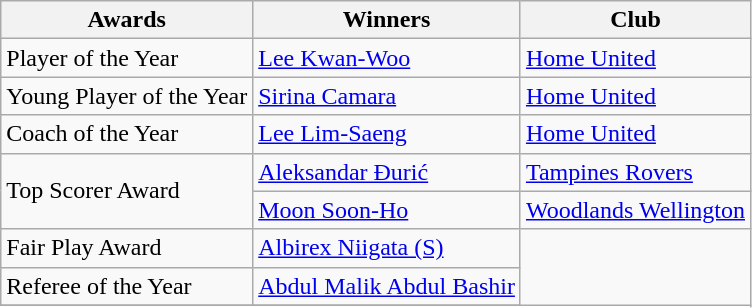<table class="wikitable">
<tr>
<th>Awards</th>
<th>Winners</th>
<th>Club</th>
</tr>
<tr>
<td>Player of the Year</td>
<td> <a href='#'>Lee Kwan-Woo</a></td>
<td><a href='#'>Home United</a></td>
</tr>
<tr>
<td>Young Player of the Year</td>
<td> <a href='#'>Sirina Camara</a></td>
<td><a href='#'>Home United</a></td>
</tr>
<tr>
<td>Coach of the Year</td>
<td> <a href='#'>Lee Lim-Saeng</a></td>
<td><a href='#'>Home United</a></td>
</tr>
<tr>
<td rowspan=2;>Top Scorer Award</td>
<td><a href='#'>Aleksandar Đurić</a></td>
<td><a href='#'>Tampines Rovers</a></td>
</tr>
<tr>
<td> <a href='#'>Moon Soon-Ho</a></td>
<td><a href='#'>Woodlands Wellington</a></td>
</tr>
<tr>
<td>Fair Play Award</td>
<td> <a href='#'>Albirex Niigata (S)</a></td>
</tr>
<tr>
<td>Referee of the Year</td>
<td><a href='#'>Abdul Malik Abdul Bashir</a></td>
</tr>
<tr>
</tr>
</table>
